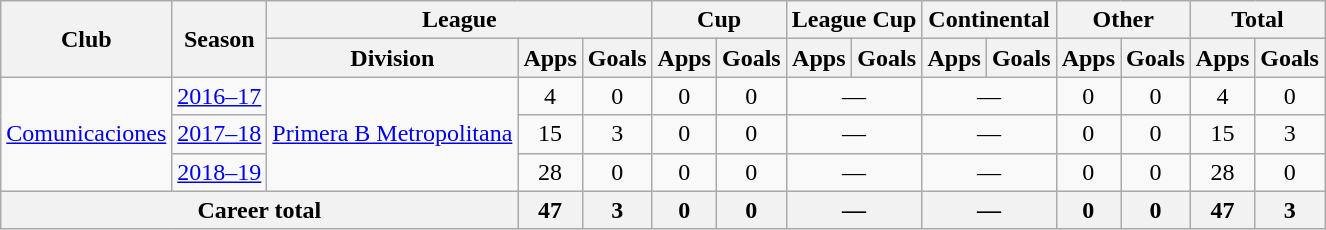<table class="wikitable" style="text-align:center">
<tr>
<th rowspan="2">Club</th>
<th rowspan="2">Season</th>
<th colspan="3">League</th>
<th colspan="2">Cup</th>
<th colspan="2">League Cup</th>
<th colspan="2">Continental</th>
<th colspan="2">Other</th>
<th colspan="2">Total</th>
</tr>
<tr>
<th>Division</th>
<th>Apps</th>
<th>Goals</th>
<th>Apps</th>
<th>Goals</th>
<th>Apps</th>
<th>Goals</th>
<th>Apps</th>
<th>Goals</th>
<th>Apps</th>
<th>Goals</th>
<th>Apps</th>
<th>Goals</th>
</tr>
<tr>
<td rowspan="3"><a href='#'>Comunicaciones</a></td>
<td><a href='#'>2016–17</a></td>
<td rowspan="3"><a href='#'>Primera B Metropolitana</a></td>
<td>4</td>
<td>0</td>
<td>0</td>
<td>0</td>
<td colspan="2">—</td>
<td colspan="2">—</td>
<td>0</td>
<td>0</td>
<td>4</td>
<td>0</td>
</tr>
<tr>
<td><a href='#'>2017–18</a></td>
<td>15</td>
<td>3</td>
<td>0</td>
<td>0</td>
<td colspan="2">—</td>
<td colspan="2">—</td>
<td>0</td>
<td>0</td>
<td>15</td>
<td>3</td>
</tr>
<tr>
<td><a href='#'>2018–19</a></td>
<td>28</td>
<td>0</td>
<td>0</td>
<td>0</td>
<td colspan="2">—</td>
<td colspan="2">—</td>
<td>0</td>
<td>0</td>
<td>28</td>
<td>0</td>
</tr>
<tr>
<th colspan="3">Career total</th>
<th>47</th>
<th>3</th>
<th>0</th>
<th>0</th>
<th colspan="2">—</th>
<th colspan="2">—</th>
<th>0</th>
<th>0</th>
<th>47</th>
<th>3</th>
</tr>
</table>
